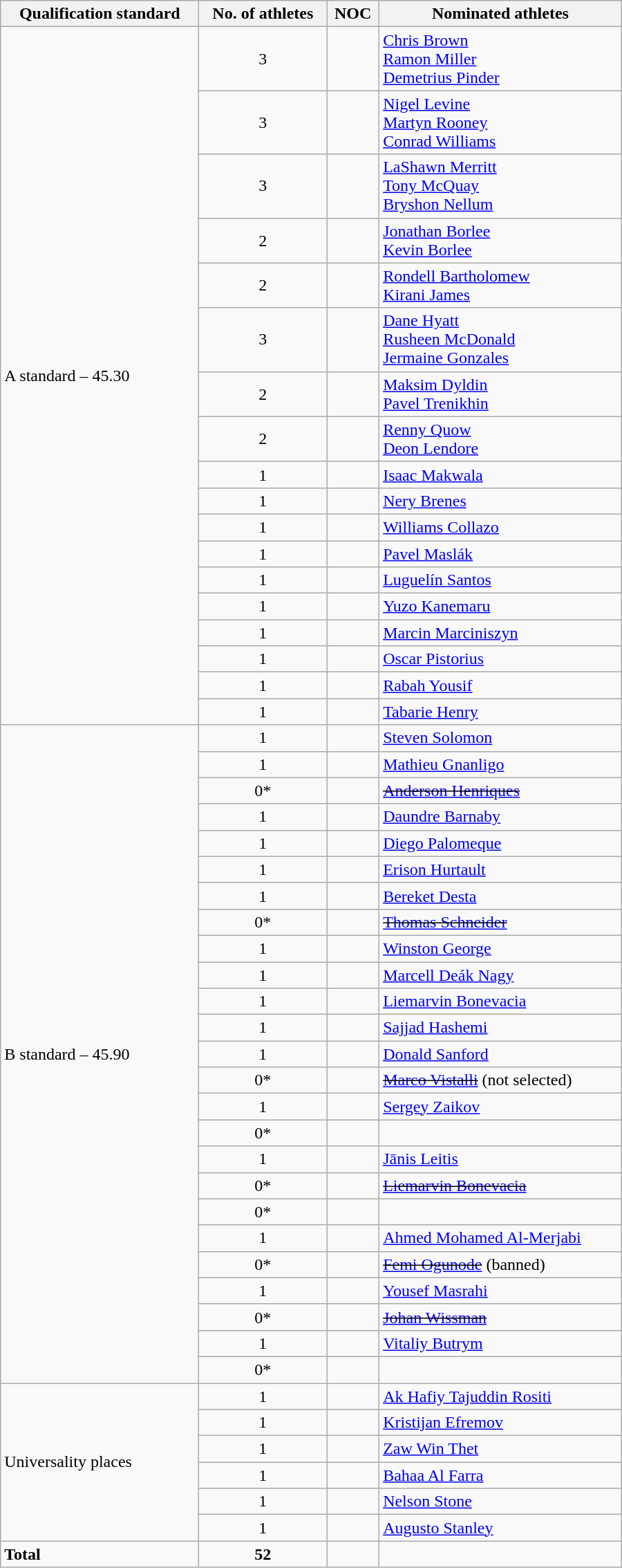<table class="wikitable"  style="text-align:left; width:600px;">
<tr>
<th>Qualification standard</th>
<th>No. of athletes</th>
<th>NOC</th>
<th>Nominated athletes</th>
</tr>
<tr>
<td rowspan="18">A standard – 45.30</td>
<td align=center>3</td>
<td></td>
<td><a href='#'>Chris Brown</a><br><a href='#'>Ramon Miller</a><br><a href='#'>Demetrius Pinder</a></td>
</tr>
<tr>
<td align=center>3</td>
<td></td>
<td><a href='#'>Nigel Levine</a><br><a href='#'>Martyn Rooney</a><br><a href='#'>Conrad Williams</a></td>
</tr>
<tr>
<td align=center>3</td>
<td></td>
<td><a href='#'>LaShawn Merritt</a> <br> <a href='#'>Tony McQuay</a> <br> <a href='#'>Bryshon Nellum</a></td>
</tr>
<tr>
<td align=center>2</td>
<td></td>
<td><a href='#'>Jonathan Borlee</a><br><a href='#'>Kevin Borlee</a></td>
</tr>
<tr>
<td align=center>2</td>
<td></td>
<td><a href='#'>Rondell Bartholomew</a><br><a href='#'>Kirani James</a></td>
</tr>
<tr>
<td align=center>3</td>
<td></td>
<td><a href='#'>Dane Hyatt</a> <br> <a href='#'>Rusheen McDonald</a> <br> <a href='#'>Jermaine Gonzales</a></td>
</tr>
<tr>
<td align=center>2</td>
<td></td>
<td><a href='#'>Maksim Dyldin</a><br><a href='#'>Pavel Trenikhin</a></td>
</tr>
<tr>
<td align=center>2</td>
<td></td>
<td><a href='#'>Renny Quow</a><br><a href='#'>Deon Lendore</a></td>
</tr>
<tr>
<td align=center>1</td>
<td></td>
<td><a href='#'>Isaac Makwala</a></td>
</tr>
<tr>
<td align=center>1</td>
<td></td>
<td><a href='#'>Nery Brenes</a></td>
</tr>
<tr>
<td align=center>1</td>
<td></td>
<td><a href='#'>Williams Collazo</a></td>
</tr>
<tr>
<td align=center>1</td>
<td></td>
<td><a href='#'>Pavel Maslák</a></td>
</tr>
<tr>
<td align=center>1</td>
<td></td>
<td><a href='#'>Luguelín Santos</a></td>
</tr>
<tr>
<td align=center>1</td>
<td></td>
<td><a href='#'>Yuzo Kanemaru</a></td>
</tr>
<tr>
<td align=center>1</td>
<td></td>
<td><a href='#'>Marcin Marciniszyn</a></td>
</tr>
<tr>
<td align=center>1</td>
<td></td>
<td><a href='#'>Oscar Pistorius</a></td>
</tr>
<tr>
<td align=center>1</td>
<td></td>
<td><a href='#'>Rabah Yousif</a></td>
</tr>
<tr>
<td align=center>1</td>
<td></td>
<td><a href='#'>Tabarie Henry</a></td>
</tr>
<tr>
<td rowspan="25">B standard – 45.90</td>
<td align=center>1</td>
<td></td>
<td><a href='#'>Steven Solomon</a></td>
</tr>
<tr>
<td align=center>1</td>
<td></td>
<td><a href='#'>Mathieu Gnanligo</a></td>
</tr>
<tr>
<td align=center>0*</td>
<td></td>
<td><s><a href='#'>Anderson Henriques</a></s></td>
</tr>
<tr>
<td align=center>1</td>
<td></td>
<td><a href='#'>Daundre Barnaby</a></td>
</tr>
<tr>
<td align=center>1</td>
<td></td>
<td><a href='#'>Diego Palomeque</a></td>
</tr>
<tr>
<td align=center>1</td>
<td></td>
<td><a href='#'>Erison Hurtault</a></td>
</tr>
<tr>
<td align=center>1</td>
<td></td>
<td><a href='#'>Bereket Desta</a></td>
</tr>
<tr>
<td align=center>0*</td>
<td></td>
<td><s><a href='#'>Thomas Schneider</a></s></td>
</tr>
<tr>
<td align=center>1</td>
<td></td>
<td><a href='#'>Winston George</a></td>
</tr>
<tr>
<td align=center>1</td>
<td></td>
<td><a href='#'>Marcell Deák Nagy</a></td>
</tr>
<tr>
<td align=center>1</td>
<td></td>
<td><a href='#'>Liemarvin Bonevacia</a></td>
</tr>
<tr>
<td align=center>1</td>
<td></td>
<td><a href='#'>Sajjad Hashemi</a></td>
</tr>
<tr>
<td align=center>1</td>
<td></td>
<td><a href='#'>Donald Sanford</a></td>
</tr>
<tr>
<td align=center>0*</td>
<td></td>
<td><s><a href='#'>Marco Vistalli</a></s> (not selected)</td>
</tr>
<tr>
<td align=center>1</td>
<td></td>
<td><a href='#'>Sergey Zaikov</a></td>
</tr>
<tr>
<td align=center>0*</td>
<td></td>
<td></td>
</tr>
<tr>
<td align=center>1</td>
<td></td>
<td><a href='#'>Jānis Leitis</a></td>
</tr>
<tr>
<td align=center>0*</td>
<td></td>
<td><s><a href='#'>Liemarvin Bonevacia</a></s></td>
</tr>
<tr>
<td align=center>0*</td>
<td><s></s></td>
<td></td>
</tr>
<tr>
<td align=center>1</td>
<td></td>
<td><a href='#'>Ahmed Mohamed Al-Merjabi</a></td>
</tr>
<tr>
<td align=center>0*</td>
<td></td>
<td><s><a href='#'>Femi Ogunode</a></s> (banned)</td>
</tr>
<tr>
<td align=center>1</td>
<td></td>
<td><a href='#'>Yousef Masrahi</a></td>
</tr>
<tr>
<td align=center>0*</td>
<td></td>
<td><s><a href='#'>Johan Wissman</a></s></td>
</tr>
<tr>
<td align=center>1</td>
<td></td>
<td><a href='#'>Vitaliy Butrym</a></td>
</tr>
<tr>
<td align=center>0*</td>
<td><s></s></td>
</tr>
<tr>
<td rowspan="6">Universality places</td>
<td align=center>1</td>
<td></td>
<td><a href='#'>Ak Hafiy Tajuddin Rositi</a></td>
</tr>
<tr>
<td align=center>1</td>
<td></td>
<td><a href='#'>Kristijan Efremov</a></td>
</tr>
<tr>
<td align=center>1</td>
<td></td>
<td><a href='#'>Zaw Win Thet</a></td>
</tr>
<tr>
<td align=center>1</td>
<td></td>
<td><a href='#'>Bahaa Al Farra</a></td>
</tr>
<tr>
<td align=center>1</td>
<td></td>
<td><a href='#'>Nelson Stone</a></td>
</tr>
<tr>
<td align=center>1</td>
<td></td>
<td><a href='#'>Augusto Stanley</a></td>
</tr>
<tr>
<td><strong>Total</strong></td>
<td align=center><strong>52</strong></td>
<td></td>
<td></td>
</tr>
</table>
